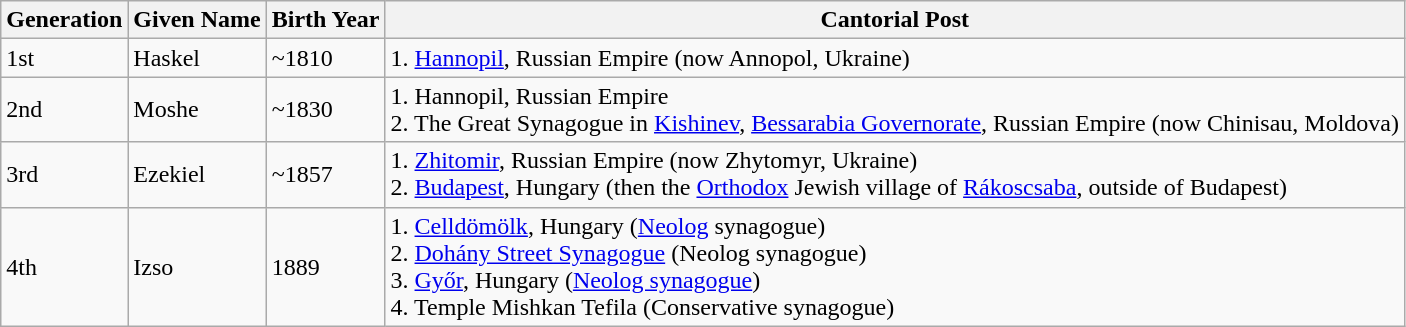<table class="wikitable">
<tr>
<th>Generation</th>
<th>Given Name</th>
<th>Birth Year</th>
<th>Cantorial Post</th>
</tr>
<tr>
<td>1st</td>
<td>Haskel</td>
<td>~1810</td>
<td>1. <a href='#'>Hannopil</a>, Russian Empire (now Annopol, Ukraine)</td>
</tr>
<tr>
<td>2nd</td>
<td>Moshe</td>
<td>~1830</td>
<td>1. Hannopil, Russian Empire<br>2. The Great Synagogue in <a href='#'>Kishinev</a>, <a href='#'>Bessarabia Governorate</a>, Russian Empire (now Chinisau, Moldova)</td>
</tr>
<tr>
<td>3rd</td>
<td>Ezekiel</td>
<td>~1857</td>
<td>1. <a href='#'>Zhitomir</a>, Russian Empire (now Zhytomyr, Ukraine)<br>2. <a href='#'>Budapest</a>, Hungary (then the <a href='#'>Orthodox</a> Jewish village of <a href='#'>Rákoscsaba</a>, outside of Budapest)</td>
</tr>
<tr>
<td>4th</td>
<td>Izso</td>
<td>1889</td>
<td>1. <a href='#'>Celldömölk</a>, Hungary (<a href='#'>Neolog</a> synagogue)<br>2. <a href='#'>Dohány Street Synagogue</a> (Neolog synagogue)<br>3. <a href='#'>Győr</a>, Hungary (<a href='#'>Neolog synagogue</a>)<br>4. Temple Mishkan Tefila (Conservative synagogue)</td>
</tr>
</table>
